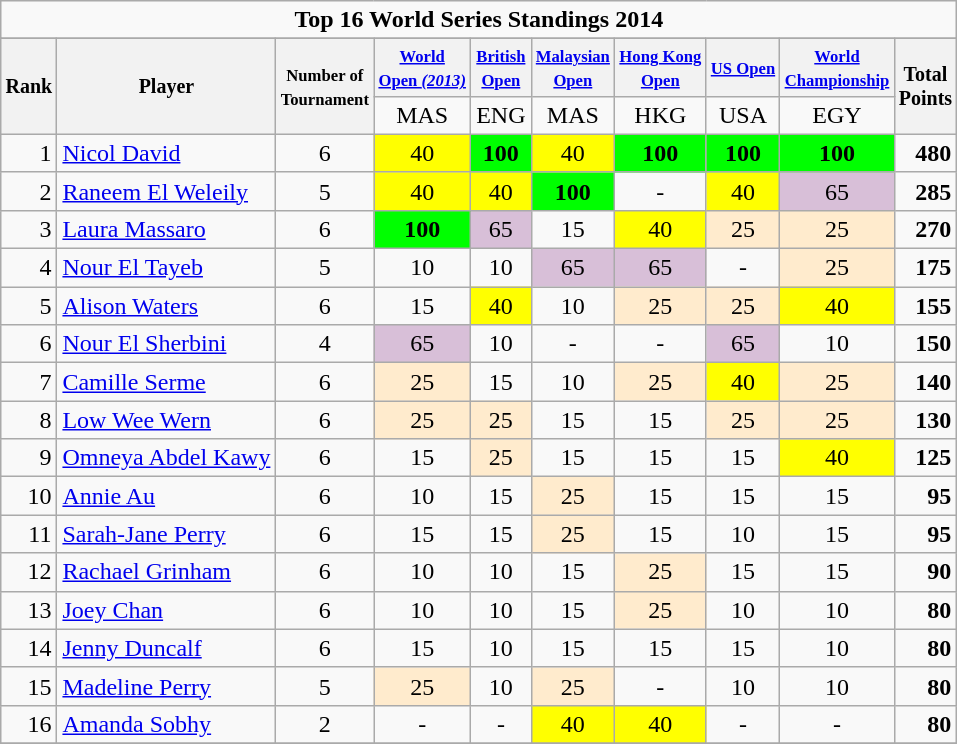<table class="wikitable">
<tr>
<td colspan=11 align="center"><strong>Top 16 World Series Standings 2014</strong></td>
</tr>
<tr>
</tr>
<tr style="font-size:10pt;font-weight:bold">
<th rowspan=2 align="center">Rank</th>
<th rowspan=2 align="center">Player</th>
<th rowspan=2 align="center"><small>Number of<br>Tournament</small></th>
<th><small><a href='#'>World<br>Open <em>(2013)</em></a></small></th>
<th><small><a href='#'>British<br>Open</a></small></th>
<th><small><a href='#'>Malaysian<br>Open</a></small></th>
<th><small><a href='#'>Hong Kong<br>Open</a></small></th>
<th><small><a href='#'>US Open</a></small></th>
<th><small><a href='#'>World<br>Championship</a></small></th>
<th rowspan=2 align="center">Total<br>Points</th>
</tr>
<tr>
<td align="center">MAS </td>
<td align="center">ENG </td>
<td align="center">MAS </td>
<td align="center">HKG </td>
<td align="center">USA </td>
<td align="center">EGY </td>
</tr>
<tr>
<td align=right>1</td>
<td> <a href='#'>Nicol David</a></td>
<td align=center>6</td>
<td align=center style="background:yellow;">40</td>
<td align=center style="background:#00ff00"><strong>100</strong></td>
<td align=center style="background:yellow;">40</td>
<td align=center style="background:#00ff00"><strong>100</strong></td>
<td align=center style="background:#00ff00"><strong>100</strong></td>
<td align=center style="background:#00ff00"><strong>100</strong></td>
<td align=right><strong>480</strong></td>
</tr>
<tr>
<td align=right>2</td>
<td> <a href='#'>Raneem El Weleily</a></td>
<td align=center>5</td>
<td align=center style="background:yellow;">40</td>
<td align=center style="background:yellow;">40</td>
<td align=center style="background:#00ff00"><strong>100</strong></td>
<td align=center>-</td>
<td align=center style="background:yellow;">40</td>
<td align=center style="background:#D8BFD8;">65</td>
<td align=right><strong>285</strong></td>
</tr>
<tr>
<td align=right>3</td>
<td> <a href='#'>Laura Massaro</a></td>
<td align=center>6</td>
<td align=center style="background:#00ff00"><strong>100</strong></td>
<td align=center style="background:#D8BFD8;">65</td>
<td align=center>15</td>
<td align=center style="background:yellow;">40</td>
<td align=center style="background:#ffebcd;">25</td>
<td align=center style="background:#ffebcd;">25</td>
<td align=right><strong>270</strong></td>
</tr>
<tr>
<td align=right>4</td>
<td> <a href='#'>Nour El Tayeb</a></td>
<td align=center>5</td>
<td align=center>10</td>
<td align=center>10</td>
<td align=center style="background:#D8BFD8;">65</td>
<td align=center style="background:#D8BFD8;">65</td>
<td align=center>-</td>
<td align=center style="background:#ffebcd;">25</td>
<td align=right><strong>175</strong></td>
</tr>
<tr>
<td align=right>5</td>
<td> <a href='#'>Alison Waters</a></td>
<td align=center>6</td>
<td align=center>15</td>
<td align=center style="background:yellow;">40</td>
<td align=center>10</td>
<td align=center style="background:#ffebcd;">25</td>
<td align=center style="background:#ffebcd;">25</td>
<td align=center style="background:yellow;">40</td>
<td align=right><strong>155</strong></td>
</tr>
<tr>
<td align=right>6</td>
<td> <a href='#'>Nour El Sherbini</a></td>
<td align=center>4</td>
<td align=center style="background:#D8BFD8;">65</td>
<td align=center>10</td>
<td align=center>-</td>
<td align=center>-</td>
<td align=center style="background:#D8BFD8;">65</td>
<td align=center>10</td>
<td align=right><strong>150</strong></td>
</tr>
<tr>
<td align=right>7</td>
<td> <a href='#'>Camille Serme</a></td>
<td align=center>6</td>
<td align=center style="background:#ffebcd;">25</td>
<td align=center>15</td>
<td align=center>10</td>
<td align=center style="background:#ffebcd;">25</td>
<td align=center style="background:yellow;">40</td>
<td align=center style="background:#ffebcd;">25</td>
<td align=right><strong>140</strong></td>
</tr>
<tr>
<td align=right>8</td>
<td> <a href='#'>Low Wee Wern</a></td>
<td align=center>6</td>
<td align=center style="background:#ffebcd;">25</td>
<td align=center style="background:#ffebcd;">25</td>
<td align=center>15</td>
<td align=center>15</td>
<td align=center style="background:#ffebcd;">25</td>
<td align=center style="background:#ffebcd;">25</td>
<td align=right><strong>130</strong></td>
</tr>
<tr>
<td align=right>9</td>
<td> <a href='#'>Omneya Abdel Kawy</a></td>
<td align=center>6</td>
<td align=center>15</td>
<td align=center style="background:#ffebcd;">25</td>
<td align=center>15</td>
<td align=center>15</td>
<td align=center>15</td>
<td align=center style="background:yellow;">40</td>
<td align=right><strong>125</strong></td>
</tr>
<tr>
<td align=right>10</td>
<td> <a href='#'>Annie Au</a></td>
<td align=center>6</td>
<td align=center>10</td>
<td align=center>15</td>
<td align=center style="background:#ffebcd;">25</td>
<td align=center>15</td>
<td align=center>15</td>
<td align=center>15</td>
<td align=right><strong>95</strong></td>
</tr>
<tr>
<td align=right>11</td>
<td> <a href='#'>Sarah-Jane Perry</a></td>
<td align=center>6</td>
<td align=center>15</td>
<td align=center>15</td>
<td align=center style="background:#ffebcd;">25</td>
<td align=center>15</td>
<td align=center>10</td>
<td align=center>15</td>
<td align=right><strong>95</strong></td>
</tr>
<tr>
<td align=right>12</td>
<td> <a href='#'>Rachael Grinham</a></td>
<td align=center>6</td>
<td align=center>10</td>
<td align=center>10</td>
<td align=center>15</td>
<td align=center style="background:#ffebcd;">25</td>
<td align=center>15</td>
<td align=center>15</td>
<td align=right><strong>90</strong></td>
</tr>
<tr>
<td align=right>13</td>
<td> <a href='#'>Joey Chan</a></td>
<td align=center>6</td>
<td align=center>10</td>
<td align=center>10</td>
<td align=center>15</td>
<td align=center style="background:#ffebcd;">25</td>
<td align=center>10</td>
<td align=center>10</td>
<td align=right><strong>80</strong></td>
</tr>
<tr>
<td align=right>14</td>
<td> <a href='#'>Jenny Duncalf</a></td>
<td align=center>6</td>
<td align=center>15</td>
<td align=center>10</td>
<td align=center>15</td>
<td align=center>15</td>
<td align=center>15</td>
<td align=center>10</td>
<td align=right><strong>80</strong></td>
</tr>
<tr>
<td align=right>15</td>
<td> <a href='#'>Madeline Perry</a></td>
<td align=center>5</td>
<td align=center style="background:#ffebcd;">25</td>
<td align=center>10</td>
<td align=center style="background:#ffebcd;">25</td>
<td align=center>-</td>
<td align=center>10</td>
<td align=center>10</td>
<td align=right><strong>80</strong></td>
</tr>
<tr>
<td align=right>16</td>
<td> <a href='#'>Amanda Sobhy</a></td>
<td align=center>2</td>
<td align=center>-</td>
<td align=center>-</td>
<td align=center style="background:yellow;">40</td>
<td align=center style="background:yellow;">40</td>
<td align=center>-</td>
<td align=center>-</td>
<td align=right><strong>80</strong></td>
</tr>
<tr>
</tr>
</table>
